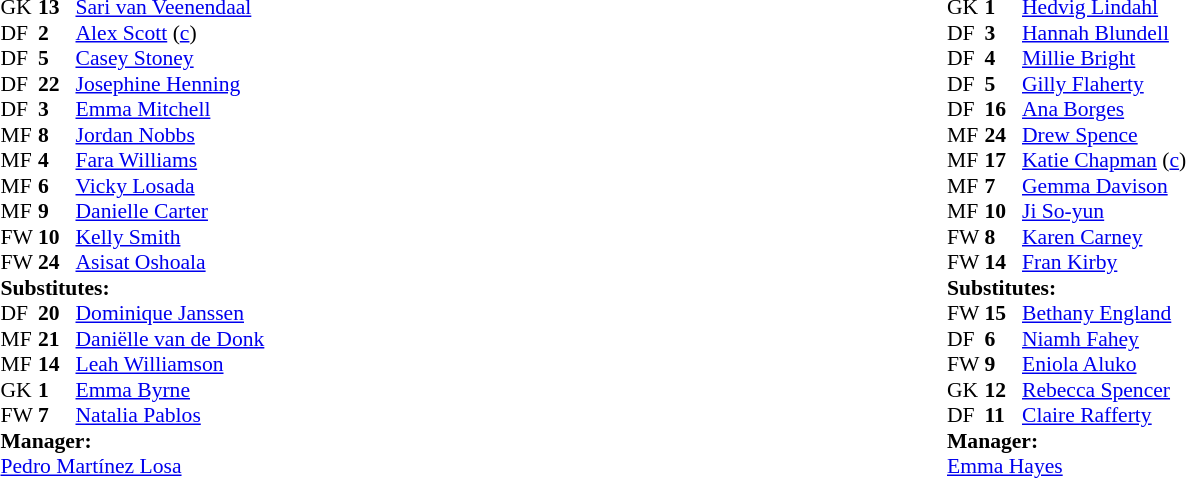<table style="width:100%;">
<tr>
<td style="vertical-align:top; width:50%;"><br><table style="font-size: 90%" cellspacing="0" cellpadding="0">
<tr>
<td colspan="4"></td>
</tr>
<tr>
<th width="25"></th>
<th width="25"></th>
</tr>
<tr>
<td>GK</td>
<td><strong>13</strong></td>
<td> <a href='#'>Sari van Veenendaal</a></td>
</tr>
<tr>
<td>DF</td>
<td><strong>2</strong></td>
<td> <a href='#'>Alex Scott</a> (<a href='#'>c</a>)</td>
</tr>
<tr>
<td>DF</td>
<td><strong>5</strong></td>
<td> <a href='#'>Casey Stoney</a></td>
</tr>
<tr>
<td>DF</td>
<td><strong>22</strong></td>
<td> <a href='#'>Josephine Henning</a></td>
</tr>
<tr>
<td>DF</td>
<td><strong>3</strong></td>
<td> <a href='#'>Emma Mitchell</a></td>
</tr>
<tr>
<td>MF</td>
<td><strong>8</strong></td>
<td> <a href='#'>Jordan Nobbs</a></td>
<td></td>
<td></td>
</tr>
<tr>
<td>MF</td>
<td><strong>4</strong></td>
<td> <a href='#'>Fara Williams</a></td>
<td></td>
<td></td>
</tr>
<tr>
<td>MF</td>
<td><strong>6</strong></td>
<td> <a href='#'>Vicky Losada</a></td>
</tr>
<tr>
<td>MF</td>
<td><strong>9</strong></td>
<td> <a href='#'>Danielle Carter</a></td>
</tr>
<tr>
<td>FW</td>
<td><strong>10</strong></td>
<td> <a href='#'>Kelly Smith</a></td>
<td></td>
<td></td>
</tr>
<tr>
<td>FW</td>
<td><strong>24</strong></td>
<td> <a href='#'>Asisat Oshoala</a></td>
<td></td>
<td></td>
</tr>
<tr>
<td colspan=4><strong>Substitutes:</strong></td>
</tr>
<tr>
<td>DF</td>
<td><strong>20</strong></td>
<td> <a href='#'>Dominique Janssen</a></td>
<td></td>
<td></td>
</tr>
<tr>
<td>MF</td>
<td><strong>21</strong></td>
<td> <a href='#'>Daniëlle van de Donk</a></td>
<td></td>
<td></td>
</tr>
<tr>
<td>MF</td>
<td><strong>14</strong></td>
<td> <a href='#'>Leah Williamson</a></td>
<td></td>
<td></td>
</tr>
<tr>
<td>GK</td>
<td><strong>1</strong></td>
<td> <a href='#'>Emma Byrne</a></td>
<td></td>
<td></td>
<td></td>
<td></td>
</tr>
<tr>
<td>FW</td>
<td><strong>7</strong></td>
<td> <a href='#'>Natalia Pablos</a></td>
<td></td>
<td></td>
</tr>
<tr>
<td colspan=4><strong>Manager:</strong></td>
</tr>
<tr>
<td colspan="4"> <a href='#'>Pedro Martínez Losa</a></td>
</tr>
</table>
</td>
<td style="vertical-align:top; width:50%;"><br><table style="font-size: 90%" cellspacing="0" cellpadding="0">
<tr>
<td colspan="4"></td>
</tr>
<tr>
<th width="25"></th>
<th width="25"></th>
</tr>
<tr>
<td>GK</td>
<td><strong>1</strong></td>
<td> <a href='#'>Hedvig Lindahl</a></td>
</tr>
<tr>
<td>DF</td>
<td><strong>3</strong></td>
<td> <a href='#'>Hannah Blundell</a></td>
</tr>
<tr>
<td>DF</td>
<td><strong>4</strong></td>
<td> <a href='#'>Millie Bright</a></td>
<td></td>
<td></td>
</tr>
<tr>
<td>DF</td>
<td><strong>5</strong></td>
<td> <a href='#'>Gilly Flaherty</a></td>
</tr>
<tr>
<td>DF</td>
<td><strong>16</strong></td>
<td> <a href='#'>Ana Borges</a></td>
</tr>
<tr>
<td>MF</td>
<td><strong>24</strong></td>
<td> <a href='#'>Drew Spence</a></td>
<td></td>
<td></td>
</tr>
<tr>
<td>MF</td>
<td><strong>17</strong></td>
<td> <a href='#'>Katie Chapman</a> (<a href='#'>c</a>)</td>
</tr>
<tr>
<td>MF</td>
<td><strong>7</strong></td>
<td> <a href='#'>Gemma Davison</a></td>
</tr>
<tr>
<td>MF</td>
<td><strong>10</strong></td>
<td> <a href='#'>Ji So-yun</a></td>
<td></td>
<td></td>
</tr>
<tr>
<td>FW</td>
<td><strong>8</strong></td>
<td> <a href='#'>Karen Carney</a></td>
<td></td>
<td></td>
</tr>
<tr>
<td>FW</td>
<td><strong>14</strong></td>
<td> <a href='#'>Fran Kirby</a></td>
</tr>
<tr>
<td colspan=4><strong>Substitutes:</strong></td>
</tr>
<tr>
<td>FW</td>
<td><strong>15</strong></td>
<td> <a href='#'>Bethany England</a></td>
<td></td>
<td></td>
</tr>
<tr>
<td>DF</td>
<td><strong>6</strong></td>
<td> <a href='#'>Niamh Fahey</a></td>
<td></td>
<td></td>
</tr>
<tr>
<td>FW</td>
<td><strong>9</strong></td>
<td> <a href='#'>Eniola Aluko</a></td>
<td></td>
<td></td>
</tr>
<tr>
<td>GK</td>
<td><strong>12</strong></td>
<td> <a href='#'>Rebecca Spencer</a></td>
</tr>
<tr>
<td>DF</td>
<td><strong>11</strong></td>
<td> <a href='#'>Claire Rafferty</a></td>
</tr>
<tr>
<td colspan=4><strong>Manager:</strong></td>
</tr>
<tr>
<td colspan="4"> <a href='#'>Emma Hayes</a></td>
</tr>
</table>
</td>
</tr>
</table>
